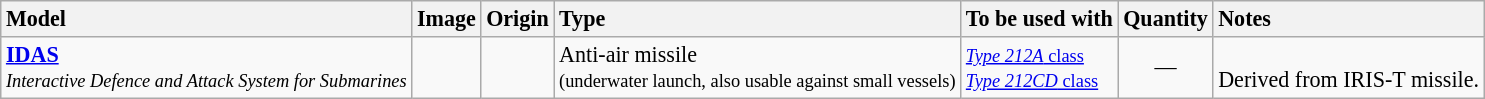<table class="wikitable" style="font-size: 92%;">
<tr>
<th style="text-align: left">Model</th>
<th style="text-align: left">Image</th>
<th style="text-align: left">Origin</th>
<th style="text-align: left">Type</th>
<th style="text-align: left">To be used with</th>
<th style="text-align: left">Quantity</th>
<th style="text-align: left">Notes</th>
</tr>
<tr>
<td><strong><a href='#'>IDAS</a></strong><br><small><em>Interactive Defence and Attack System for Submarines</em></small></td>
<td style="text-align: center"></td>
<td><br><br></td>
<td>Anti-air missile<br><small>(underwater launch, also usable against small vessels)</small></td>
<td><small><a href='#'><em>Type 212A</em> class</a></small><br><a href='#'><small><em>Type 212CD</em> class</small></a></td>
<td style="text-align: center">—</td>
<td><br>Derived from IRIS-T missile.</td>
</tr>
</table>
